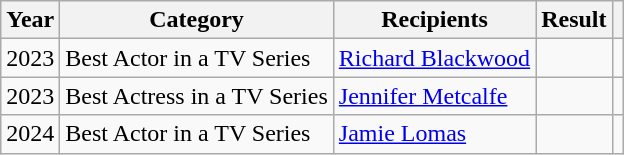<table class="wikitable plainrowheaders sortable">
<tr>
<th scope="col" class="unsortable">Year</th>
<th scope="col" class="sortable">Category</th>
<th scope="col">Recipients</th>
<th scope="col">Result</th>
<th scope="col" class="unsortable"></th>
</tr>
<tr>
<td>2023</td>
<td>Best Actor in a TV Series</td>
<td><a href='#'>Richard Blackwood</a></td>
<td></td>
<td></td>
</tr>
<tr>
<td>2023</td>
<td>Best Actress in a TV Series</td>
<td><a href='#'>Jennifer Metcalfe</a></td>
<td></td>
<td></td>
</tr>
<tr>
<td>2024</td>
<td>Best Actor in a TV Series</td>
<td><a href='#'>Jamie Lomas</a></td>
<td></td>
<td></td>
</tr>
</table>
